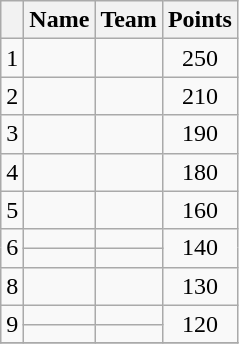<table class="wikitable">
<tr>
<th></th>
<th>Name</th>
<th>Team</th>
<th>Points</th>
</tr>
<tr>
<td style="text-align:center">1</td>
<td></td>
<td></td>
<td style="text-align:center">250</td>
</tr>
<tr>
<td style="text-align:center">2</td>
<td></td>
<td></td>
<td style="text-align:center">210</td>
</tr>
<tr>
<td style="text-align:center">3</td>
<td></td>
<td></td>
<td style="text-align:center">190</td>
</tr>
<tr>
<td style="text-align:center">4</td>
<td></td>
<td></td>
<td style="text-align:center">180</td>
</tr>
<tr>
<td style="text-align:center">5</td>
<td></td>
<td></td>
<td style="text-align:center">160</td>
</tr>
<tr>
<td style="text-align:center" rowspan="2">6</td>
<td></td>
<td></td>
<td style="text-align:center" rowspan="2">140</td>
</tr>
<tr>
<td></td>
<td></td>
</tr>
<tr>
<td style="text-align:center">8</td>
<td> </td>
<td></td>
<td style="text-align:center">130</td>
</tr>
<tr>
<td style="text-align:center" rowspan="2">9</td>
<td></td>
<td></td>
<td style="text-align:center" rowspan="2">120</td>
</tr>
<tr>
<td></td>
<td></td>
</tr>
<tr>
</tr>
</table>
